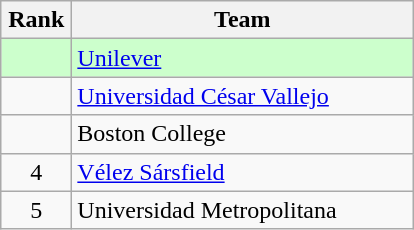<table class="wikitable" style="text-align: center;">
<tr>
<th width=40>Rank</th>
<th width=220>Team</th>
</tr>
<tr bgcolor=#ccffcc align=center>
<td></td>
<td style="text-align:left;"> <a href='#'>Unilever</a></td>
</tr>
<tr>
<td></td>
<td style="text-align:left;"> <a href='#'>Universidad César Vallejo</a></td>
</tr>
<tr>
<td></td>
<td style="text-align:left;"> Boston College</td>
</tr>
<tr>
<td>4</td>
<td style="text-align:left;"> <a href='#'>Vélez Sársfield</a></td>
</tr>
<tr>
<td>5</td>
<td style="text-align:left;"> Universidad Metropolitana</td>
</tr>
</table>
